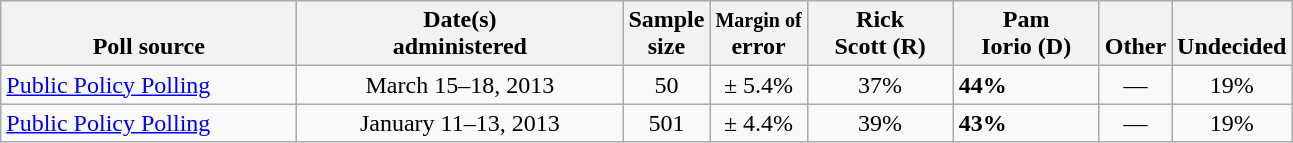<table class="wikitable">
<tr valign= bottom>
<th style="width:190px;">Poll source</th>
<th style="width:210px;">Date(s)<br>administered</th>
<th class=small>Sample<br>size</th>
<th><small>Margin of</small><br>error</th>
<th style="width:90px;">Rick<br>Scott (R)</th>
<th style="width:90px;">Pam<br>Iorio (D)</th>
<th>Other</th>
<th>Undecided</th>
</tr>
<tr>
<td><a href='#'>Public Policy Polling</a></td>
<td align=center>March 15–18, 2013</td>
<td align=center>50</td>
<td align=center>± 5.4%</td>
<td align=center>37%</td>
<td><strong>44%</strong></td>
<td align=center>—</td>
<td align=center>19%</td>
</tr>
<tr>
<td><a href='#'>Public Policy Polling</a></td>
<td align=center>January 11–13, 2013</td>
<td align=center>501</td>
<td align=center>± 4.4%</td>
<td align=center>39%</td>
<td><strong>43%</strong></td>
<td align=center>—</td>
<td align=center>19%</td>
</tr>
</table>
